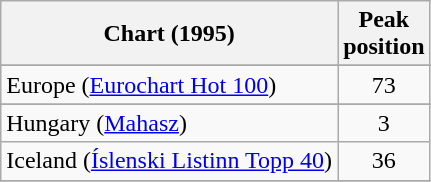<table class="wikitable sortable">
<tr>
<th>Chart (1995)</th>
<th>Peak<br>position</th>
</tr>
<tr>
</tr>
<tr>
<td>Europe (<a href='#'>Eurochart Hot 100</a>)</td>
<td align="center">73</td>
</tr>
<tr>
</tr>
<tr>
</tr>
<tr>
<td>Hungary (<a href='#'>Mahasz</a>)</td>
<td align="center">3</td>
</tr>
<tr>
<td>Iceland (<a href='#'>Íslenski Listinn Topp 40</a>)</td>
<td align="center">36</td>
</tr>
<tr>
</tr>
</table>
